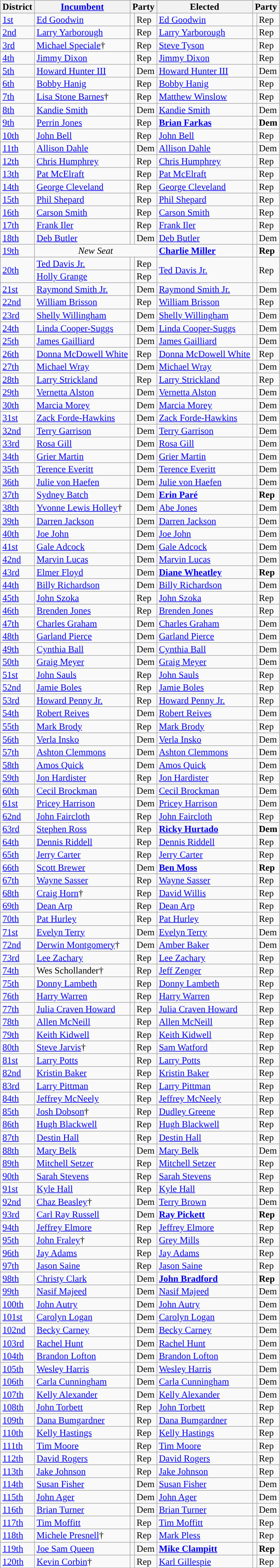<table class="sortable wikitable" style="font-size:95%;line-height:14px;">
<tr>
<th class="unsortable">District</th>
<th class="unsortable"><a href='#'>Incumbent</a></th>
<th colspan="2">Party</th>
<th class="unsortable">Elected</th>
<th colspan="2">Party</th>
</tr>
<tr>
<td><a href='#'>1st</a></td>
<td><a href='#'>Ed Goodwin</a></td>
<td style="background:"></td>
<td>Rep</td>
<td><a href='#'>Ed Goodwin</a></td>
<td style="background:"></td>
<td>Rep</td>
</tr>
<tr>
<td><a href='#'>2nd</a></td>
<td><a href='#'>Larry Yarborough</a></td>
<td style="background:"></td>
<td>Rep</td>
<td><a href='#'>Larry Yarborough</a></td>
<td style="background:"></td>
<td>Rep</td>
</tr>
<tr>
<td><a href='#'>3rd</a></td>
<td><a href='#'>Michael Speciale</a>†</td>
<td style="background:"></td>
<td>Rep</td>
<td><a href='#'>Steve Tyson</a></td>
<td style="background:"></td>
<td>Rep</td>
</tr>
<tr>
<td><a href='#'>4th</a></td>
<td><a href='#'>Jimmy Dixon</a></td>
<td style="background:"></td>
<td>Rep</td>
<td><a href='#'>Jimmy Dixon</a></td>
<td style="background:"></td>
<td>Rep</td>
</tr>
<tr>
<td><a href='#'>5th</a></td>
<td><a href='#'>Howard Hunter III</a></td>
<td style="background:"></td>
<td>Dem</td>
<td><a href='#'>Howard Hunter III</a></td>
<td style="background:"></td>
<td>Dem</td>
</tr>
<tr>
<td><a href='#'>6th</a></td>
<td><a href='#'>Bobby Hanig</a></td>
<td style="background:"></td>
<td>Rep</td>
<td><a href='#'>Bobby Hanig</a></td>
<td style="background:"></td>
<td>Rep</td>
</tr>
<tr>
<td><a href='#'>7th</a></td>
<td><a href='#'>Lisa Stone Barnes</a>†</td>
<td style="background:"></td>
<td>Rep</td>
<td><a href='#'>Matthew Winslow</a></td>
<td style="background:"></td>
<td>Rep</td>
</tr>
<tr>
<td><a href='#'>8th</a></td>
<td><a href='#'>Kandie Smith</a></td>
<td style="background:"></td>
<td>Dem</td>
<td><a href='#'>Kandie Smith</a></td>
<td style="background:"></td>
<td>Dem</td>
</tr>
<tr>
<td><a href='#'>9th</a></td>
<td><a href='#'>Perrin Jones</a></td>
<td style="background:"></td>
<td>Rep</td>
<td><strong><a href='#'>Brian Farkas</a></strong></td>
<td style="background:"></td>
<td><strong>Dem</strong></td>
</tr>
<tr>
<td><a href='#'>10th</a></td>
<td><a href='#'>John Bell</a></td>
<td style="background:"></td>
<td>Rep</td>
<td><a href='#'>John Bell</a></td>
<td style="background:"></td>
<td>Rep</td>
</tr>
<tr>
<td><a href='#'>11th</a></td>
<td><a href='#'>Allison Dahle</a></td>
<td style="background:"></td>
<td>Dem</td>
<td><a href='#'>Allison Dahle</a></td>
<td style="background:"></td>
<td>Dem</td>
</tr>
<tr>
<td><a href='#'>12th</a></td>
<td><a href='#'>Chris Humphrey</a></td>
<td style="background:"></td>
<td>Rep</td>
<td><a href='#'>Chris Humphrey</a></td>
<td style="background:"></td>
<td>Rep</td>
</tr>
<tr>
<td><a href='#'>13th</a></td>
<td><a href='#'>Pat McElraft</a></td>
<td style="background:"></td>
<td>Rep</td>
<td><a href='#'>Pat McElraft</a></td>
<td style="background:"></td>
<td>Rep</td>
</tr>
<tr>
<td><a href='#'>14th</a></td>
<td><a href='#'>George Cleveland</a></td>
<td style="background:"></td>
<td>Rep</td>
<td><a href='#'>George Cleveland</a></td>
<td style="background:"></td>
<td>Rep</td>
</tr>
<tr>
<td><a href='#'>15th</a></td>
<td><a href='#'>Phil Shepard</a></td>
<td style="background:"></td>
<td>Rep</td>
<td><a href='#'>Phil Shepard</a></td>
<td style="background:"></td>
<td>Rep</td>
</tr>
<tr>
<td><a href='#'>16th</a></td>
<td><a href='#'>Carson Smith</a></td>
<td style="background:"></td>
<td>Rep</td>
<td><a href='#'>Carson Smith</a></td>
<td style="background:"></td>
<td>Rep</td>
</tr>
<tr>
<td><a href='#'>17th</a></td>
<td><a href='#'>Frank Iler</a></td>
<td style="background:"></td>
<td>Rep</td>
<td><a href='#'>Frank Iler</a></td>
<td style="background:"></td>
<td>Rep</td>
</tr>
<tr>
<td><a href='#'>18th</a></td>
<td><a href='#'>Deb Butler</a></td>
<td style="background:"></td>
<td>Dem</td>
<td><a href='#'>Deb Butler</a></td>
<td style="background:"></td>
<td>Dem</td>
</tr>
<tr>
<td><a href='#'>19th</a></td>
<td colspan=3 align=center><em>New Seat</em></td>
<td><strong><a href='#'>Charlie Miller</a></strong></td>
<td style="background:"></td>
<td><strong>Rep</strong></td>
</tr>
<tr>
<td rowspan=2><a href='#'>20th</a></td>
<td><a href='#'>Ted Davis Jr.</a></td>
<td style="background:"></td>
<td>Rep</td>
<td rowspan=2><a href='#'>Ted Davis Jr.</a></td>
<td rowspan=2 style="background:"></td>
<td rowspan=2>Rep</td>
</tr>
<tr>
<td><a href='#'>Holly Grange</a></td>
<td style="background:"></td>
<td>Rep</td>
</tr>
<tr>
<td><a href='#'>21st</a></td>
<td><a href='#'>Raymond Smith Jr.</a></td>
<td style="background:"></td>
<td>Dem</td>
<td><a href='#'>Raymond Smith Jr.</a></td>
<td style="background:"></td>
<td>Dem</td>
</tr>
<tr>
<td><a href='#'>22nd</a></td>
<td><a href='#'>William Brisson</a></td>
<td style="background:"></td>
<td>Rep</td>
<td><a href='#'>William Brisson</a></td>
<td style="background:"></td>
<td>Rep</td>
</tr>
<tr>
<td><a href='#'>23rd</a></td>
<td><a href='#'>Shelly Willingham</a></td>
<td style="background:"></td>
<td>Dem</td>
<td><a href='#'>Shelly Willingham</a></td>
<td style="background:"></td>
<td>Dem</td>
</tr>
<tr>
<td><a href='#'>24th</a></td>
<td><a href='#'>Linda Cooper-Suggs</a></td>
<td style="background:"></td>
<td>Dem</td>
<td><a href='#'>Linda Cooper-Suggs</a></td>
<td style="background:"></td>
<td>Dem</td>
</tr>
<tr>
<td><a href='#'>25th</a></td>
<td><a href='#'>James Gailliard</a></td>
<td style="background:"></td>
<td>Dem</td>
<td><a href='#'>James Gailliard</a></td>
<td style="background:"></td>
<td>Dem</td>
</tr>
<tr>
<td><a href='#'>26th</a></td>
<td><a href='#'>Donna McDowell White</a></td>
<td style="background:"></td>
<td>Rep</td>
<td><a href='#'>Donna McDowell White</a></td>
<td style="background:"></td>
<td>Rep</td>
</tr>
<tr>
<td><a href='#'>27th</a></td>
<td><a href='#'>Michael Wray</a></td>
<td style="background:"></td>
<td>Dem</td>
<td><a href='#'>Michael Wray</a></td>
<td style="background:"></td>
<td>Dem</td>
</tr>
<tr>
<td><a href='#'>28th</a></td>
<td><a href='#'>Larry Strickland</a></td>
<td style="background:"></td>
<td>Rep</td>
<td><a href='#'>Larry Strickland</a></td>
<td style="background:"></td>
<td>Rep</td>
</tr>
<tr>
<td><a href='#'>29th</a></td>
<td><a href='#'>Vernetta Alston</a></td>
<td style="background:"></td>
<td>Dem</td>
<td><a href='#'>Vernetta Alston</a></td>
<td style="background:"></td>
<td>Dem</td>
</tr>
<tr>
<td><a href='#'>30th</a></td>
<td><a href='#'>Marcia Morey</a></td>
<td style="background:"></td>
<td>Dem</td>
<td><a href='#'>Marcia Morey</a></td>
<td style="background:"></td>
<td>Dem</td>
</tr>
<tr>
<td><a href='#'>31st</a></td>
<td><a href='#'>Zack Forde-Hawkins</a></td>
<td style="background:"></td>
<td>Dem</td>
<td><a href='#'>Zack Forde-Hawkins</a></td>
<td style="background:"></td>
<td>Dem</td>
</tr>
<tr>
<td><a href='#'>32nd</a></td>
<td><a href='#'>Terry Garrison</a></td>
<td style="background:"></td>
<td>Dem</td>
<td><a href='#'>Terry Garrison</a></td>
<td style="background:"></td>
<td>Dem</td>
</tr>
<tr>
<td><a href='#'>33rd</a></td>
<td><a href='#'>Rosa Gill</a></td>
<td style="background:"></td>
<td>Dem</td>
<td><a href='#'>Rosa Gill</a></td>
<td style="background:"></td>
<td>Dem</td>
</tr>
<tr>
<td><a href='#'>34th</a></td>
<td><a href='#'>Grier Martin</a></td>
<td style="background:"></td>
<td>Dem</td>
<td><a href='#'>Grier Martin</a></td>
<td style="background:"></td>
<td>Dem</td>
</tr>
<tr>
<td><a href='#'>35th</a></td>
<td><a href='#'>Terence Everitt</a></td>
<td style="background:"></td>
<td>Dem</td>
<td><a href='#'>Terence Everitt</a></td>
<td style="background:"></td>
<td>Dem</td>
</tr>
<tr>
<td><a href='#'>36th</a></td>
<td><a href='#'>Julie von Haefen</a></td>
<td style="background:"></td>
<td>Dem</td>
<td><a href='#'>Julie von Haefen</a></td>
<td style="background:"></td>
<td>Dem</td>
</tr>
<tr>
<td><a href='#'>37th</a></td>
<td><a href='#'>Sydney Batch</a></td>
<td style="background:"></td>
<td>Dem</td>
<td><strong><a href='#'>Erin Paré</a></strong></td>
<td style="background:"></td>
<td><strong>Rep</strong></td>
</tr>
<tr>
<td><a href='#'>38th</a></td>
<td><a href='#'>Yvonne Lewis Holley</a>†</td>
<td style="background:"></td>
<td>Dem</td>
<td><a href='#'>Abe Jones</a></td>
<td style="background:"></td>
<td>Dem</td>
</tr>
<tr>
<td><a href='#'>39th</a></td>
<td><a href='#'>Darren Jackson</a></td>
<td style="background:"></td>
<td>Dem</td>
<td><a href='#'>Darren Jackson</a></td>
<td style="background:"></td>
<td>Dem</td>
</tr>
<tr>
<td><a href='#'>40th</a></td>
<td><a href='#'>Joe John</a></td>
<td style="background:"></td>
<td>Dem</td>
<td><a href='#'>Joe John</a></td>
<td style="background:"></td>
<td>Dem</td>
</tr>
<tr>
<td><a href='#'>41st</a></td>
<td><a href='#'>Gale Adcock</a></td>
<td style="background:"></td>
<td>Dem</td>
<td><a href='#'>Gale Adcock</a></td>
<td style="background:"></td>
<td>Dem</td>
</tr>
<tr>
<td><a href='#'>42nd</a></td>
<td><a href='#'>Marvin Lucas</a></td>
<td style="background:"></td>
<td>Dem</td>
<td><a href='#'>Marvin Lucas</a></td>
<td style="background:"></td>
<td>Dem</td>
</tr>
<tr>
<td><a href='#'>43rd</a></td>
<td><a href='#'>Elmer Floyd</a></td>
<td style="background:"></td>
<td>Dem</td>
<td><strong><a href='#'>Diane Wheatley</a></strong></td>
<td style="background:"></td>
<td><strong>Rep</strong></td>
</tr>
<tr>
<td><a href='#'>44th</a></td>
<td><a href='#'>Billy Richardson</a></td>
<td style="background:"></td>
<td>Dem</td>
<td><a href='#'>Billy Richardson</a></td>
<td style="background:"></td>
<td>Dem</td>
</tr>
<tr>
<td><a href='#'>45th</a></td>
<td><a href='#'>John Szoka</a></td>
<td style="background:"></td>
<td>Rep</td>
<td><a href='#'>John Szoka</a></td>
<td style="background:"></td>
<td>Rep</td>
</tr>
<tr>
<td><a href='#'>46th</a></td>
<td><a href='#'>Brenden Jones</a></td>
<td style="background:"></td>
<td>Rep</td>
<td><a href='#'>Brenden Jones</a></td>
<td style="background:"></td>
<td>Rep</td>
</tr>
<tr>
<td><a href='#'>47th</a></td>
<td><a href='#'>Charles Graham</a></td>
<td style="background:"></td>
<td>Dem</td>
<td><a href='#'>Charles Graham</a></td>
<td style="background:"></td>
<td>Dem</td>
</tr>
<tr>
<td><a href='#'>48th</a></td>
<td><a href='#'>Garland Pierce</a></td>
<td style="background:"></td>
<td>Dem</td>
<td><a href='#'>Garland Pierce</a></td>
<td style="background:"></td>
<td>Dem</td>
</tr>
<tr>
<td><a href='#'>49th</a></td>
<td><a href='#'>Cynthia Ball</a></td>
<td style="background:"></td>
<td>Dem</td>
<td><a href='#'>Cynthia Ball</a></td>
<td style="background:"></td>
<td>Dem</td>
</tr>
<tr>
<td><a href='#'>50th</a></td>
<td><a href='#'>Graig Meyer</a></td>
<td style="background:"></td>
<td>Dem</td>
<td><a href='#'>Graig Meyer</a></td>
<td style="background:"></td>
<td>Dem</td>
</tr>
<tr>
<td><a href='#'>51st</a></td>
<td><a href='#'>John Sauls</a></td>
<td style="background:"></td>
<td>Rep</td>
<td><a href='#'>John Sauls</a></td>
<td style="background:"></td>
<td>Rep</td>
</tr>
<tr>
<td><a href='#'>52nd</a></td>
<td><a href='#'>Jamie Boles</a></td>
<td style="background:"></td>
<td>Rep</td>
<td><a href='#'>Jamie Boles</a></td>
<td style="background:"></td>
<td>Rep</td>
</tr>
<tr>
<td><a href='#'>53rd</a></td>
<td><a href='#'>Howard Penny Jr.</a></td>
<td style="background:"></td>
<td>Rep</td>
<td><a href='#'>Howard Penny Jr.</a></td>
<td style="background:"></td>
<td>Rep</td>
</tr>
<tr>
<td><a href='#'>54th</a></td>
<td><a href='#'>Robert Reives</a></td>
<td style="background:"></td>
<td>Dem</td>
<td><a href='#'>Robert Reives</a></td>
<td style="background:"></td>
<td>Dem</td>
</tr>
<tr>
<td><a href='#'>55th</a></td>
<td><a href='#'>Mark Brody</a></td>
<td style="background:"></td>
<td>Rep</td>
<td><a href='#'>Mark Brody</a></td>
<td style="background:"></td>
<td>Rep</td>
</tr>
<tr>
<td><a href='#'>56th</a></td>
<td><a href='#'>Verla Insko</a></td>
<td style="background:"></td>
<td>Dem</td>
<td><a href='#'>Verla Insko</a></td>
<td style="background:"></td>
<td>Dem</td>
</tr>
<tr>
<td><a href='#'>57th</a></td>
<td><a href='#'>Ashton Clemmons</a></td>
<td style="background:"></td>
<td>Dem</td>
<td><a href='#'>Ashton Clemmons</a></td>
<td style="background:"></td>
<td>Dem</td>
</tr>
<tr>
<td><a href='#'>58th</a></td>
<td><a href='#'>Amos Quick</a></td>
<td style="background:"></td>
<td>Dem</td>
<td><a href='#'>Amos Quick</a></td>
<td style="background:"></td>
<td>Dem</td>
</tr>
<tr>
<td><a href='#'>59th</a></td>
<td><a href='#'>Jon Hardister</a></td>
<td style="background:"></td>
<td>Rep</td>
<td><a href='#'>Jon Hardister</a></td>
<td style="background:"></td>
<td>Rep</td>
</tr>
<tr>
<td><a href='#'>60th</a></td>
<td><a href='#'>Cecil Brockman</a></td>
<td style="background:"></td>
<td>Dem</td>
<td><a href='#'>Cecil Brockman</a></td>
<td style="background:"></td>
<td>Dem</td>
</tr>
<tr>
<td><a href='#'>61st</a></td>
<td><a href='#'>Pricey Harrison</a></td>
<td style="background:"></td>
<td>Dem</td>
<td><a href='#'>Pricey Harrison</a></td>
<td style="background:"></td>
<td>Dem</td>
</tr>
<tr>
<td><a href='#'>62nd</a></td>
<td><a href='#'>John Faircloth</a></td>
<td style="background:"></td>
<td>Rep</td>
<td><a href='#'>John Faircloth</a></td>
<td style="background:"></td>
<td>Rep</td>
</tr>
<tr>
<td><a href='#'>63rd</a></td>
<td><a href='#'>Stephen Ross</a></td>
<td style="background:"></td>
<td>Rep</td>
<td><strong><a href='#'>Ricky Hurtado</a></strong></td>
<td style="background:"></td>
<td><strong>Dem</strong></td>
</tr>
<tr>
<td><a href='#'>64th</a></td>
<td><a href='#'>Dennis Riddell</a></td>
<td style="background:"></td>
<td>Rep</td>
<td><a href='#'>Dennis Riddell</a></td>
<td style="background:"></td>
<td>Rep</td>
</tr>
<tr>
<td><a href='#'>65th</a></td>
<td><a href='#'>Jerry Carter</a></td>
<td style="background:"></td>
<td>Rep</td>
<td><a href='#'>Jerry Carter</a></td>
<td style="background:"></td>
<td>Rep</td>
</tr>
<tr>
<td><a href='#'>66th</a></td>
<td><a href='#'>Scott Brewer</a></td>
<td style="background:"></td>
<td>Dem</td>
<td><strong><a href='#'>Ben Moss</a></strong></td>
<td style="background:"></td>
<td><strong>Rep</strong></td>
</tr>
<tr>
<td><a href='#'>67th</a></td>
<td><a href='#'>Wayne Sasser</a></td>
<td style="background:"></td>
<td>Rep</td>
<td><a href='#'>Wayne Sasser</a></td>
<td style="background:"></td>
<td>Rep</td>
</tr>
<tr>
<td><a href='#'>68th</a></td>
<td><a href='#'>Craig Horn</a>†</td>
<td style="background:"></td>
<td>Rep</td>
<td><a href='#'>David Willis</a></td>
<td style="background:"></td>
<td>Rep</td>
</tr>
<tr>
<td><a href='#'>69th</a></td>
<td><a href='#'>Dean Arp</a></td>
<td style="background:"></td>
<td>Rep</td>
<td><a href='#'>Dean Arp</a></td>
<td style="background:"></td>
<td>Rep</td>
</tr>
<tr>
<td><a href='#'>70th</a></td>
<td><a href='#'>Pat Hurley</a></td>
<td style="background:"></td>
<td>Rep</td>
<td><a href='#'>Pat Hurley</a></td>
<td style="background:"></td>
<td>Rep</td>
</tr>
<tr>
<td><a href='#'>71st</a></td>
<td><a href='#'>Evelyn Terry</a></td>
<td style="background:"></td>
<td>Dem</td>
<td><a href='#'>Evelyn Terry</a></td>
<td style="background:"></td>
<td>Dem</td>
</tr>
<tr>
<td><a href='#'>72nd</a></td>
<td><a href='#'>Derwin Montgomery</a>†</td>
<td style="background:"></td>
<td>Dem</td>
<td><a href='#'>Amber Baker</a></td>
<td style="background:"></td>
<td>Dem</td>
</tr>
<tr>
<td><a href='#'>73rd</a></td>
<td><a href='#'>Lee Zachary</a></td>
<td style="background:"></td>
<td>Rep</td>
<td><a href='#'>Lee Zachary</a></td>
<td style="background:"></td>
<td>Rep</td>
</tr>
<tr>
<td><a href='#'>74th</a></td>
<td>Wes Schollander†</td>
<td style="background:"></td>
<td>Rep</td>
<td><a href='#'>Jeff Zenger</a></td>
<td style="background:"></td>
<td>Rep</td>
</tr>
<tr>
<td><a href='#'>75th</a></td>
<td><a href='#'>Donny Lambeth</a></td>
<td style="background:"></td>
<td>Rep</td>
<td><a href='#'>Donny Lambeth</a></td>
<td style="background:"></td>
<td>Rep</td>
</tr>
<tr>
<td><a href='#'>76th</a></td>
<td><a href='#'>Harry Warren</a></td>
<td style="background:"></td>
<td>Rep</td>
<td><a href='#'>Harry Warren</a></td>
<td style="background:"></td>
<td>Rep</td>
</tr>
<tr>
<td><a href='#'>77th</a></td>
<td><a href='#'>Julia Craven Howard</a></td>
<td style="background:"></td>
<td>Rep</td>
<td><a href='#'>Julia Craven Howard</a></td>
<td style="background:"></td>
<td>Rep</td>
</tr>
<tr>
<td><a href='#'>78th</a></td>
<td><a href='#'>Allen McNeill</a></td>
<td style="background:"></td>
<td>Rep</td>
<td><a href='#'>Allen McNeill</a></td>
<td style="background:"></td>
<td>Rep</td>
</tr>
<tr>
<td><a href='#'>79th</a></td>
<td><a href='#'>Keith Kidwell</a></td>
<td style="background:"></td>
<td>Rep</td>
<td><a href='#'>Keith Kidwell</a></td>
<td style="background:"></td>
<td>Rep</td>
</tr>
<tr>
<td><a href='#'>80th</a></td>
<td><a href='#'>Steve Jarvis</a>†</td>
<td style="background:"></td>
<td>Rep</td>
<td><a href='#'>Sam Watford</a></td>
<td style="background:"></td>
<td>Rep</td>
</tr>
<tr>
<td><a href='#'>81st</a></td>
<td><a href='#'>Larry Potts</a></td>
<td style="background:"></td>
<td>Rep</td>
<td><a href='#'>Larry Potts</a></td>
<td style="background:"></td>
<td>Rep</td>
</tr>
<tr>
<td><a href='#'>82nd</a></td>
<td><a href='#'>Kristin Baker</a></td>
<td style="background:"></td>
<td>Rep</td>
<td><a href='#'>Kristin Baker</a></td>
<td style="background:"></td>
<td>Rep</td>
</tr>
<tr>
<td><a href='#'>83rd</a></td>
<td><a href='#'>Larry Pittman</a></td>
<td style="background:"></td>
<td>Rep</td>
<td><a href='#'>Larry Pittman</a></td>
<td style="background:"></td>
<td>Rep</td>
</tr>
<tr>
<td><a href='#'>84th</a></td>
<td><a href='#'>Jeffrey McNeely</a></td>
<td style="background:"></td>
<td>Rep</td>
<td><a href='#'>Jeffrey McNeely</a></td>
<td style="background:"></td>
<td>Rep</td>
</tr>
<tr>
<td><a href='#'>85th</a></td>
<td><a href='#'>Josh Dobson</a>†</td>
<td style="background:"></td>
<td>Rep</td>
<td><a href='#'>Dudley Greene</a></td>
<td style="background:"></td>
<td>Rep</td>
</tr>
<tr>
<td><a href='#'>86th</a></td>
<td><a href='#'>Hugh Blackwell</a></td>
<td style="background:"></td>
<td>Rep</td>
<td><a href='#'>Hugh Blackwell</a></td>
<td style="background:"></td>
<td>Rep</td>
</tr>
<tr>
<td><a href='#'>87th</a></td>
<td><a href='#'>Destin Hall</a></td>
<td style="background:"></td>
<td>Rep</td>
<td><a href='#'>Destin Hall</a></td>
<td style="background:"></td>
<td>Rep</td>
</tr>
<tr>
<td><a href='#'>88th</a></td>
<td><a href='#'>Mary Belk</a></td>
<td style="background:"></td>
<td>Dem</td>
<td><a href='#'>Mary Belk</a></td>
<td style="background:"></td>
<td>Dem</td>
</tr>
<tr>
<td><a href='#'>89th</a></td>
<td><a href='#'>Mitchell Setzer</a></td>
<td style="background:"></td>
<td>Rep</td>
<td><a href='#'>Mitchell Setzer</a></td>
<td style="background:"></td>
<td>Rep</td>
</tr>
<tr>
<td><a href='#'>90th</a></td>
<td><a href='#'>Sarah Stevens</a></td>
<td style="background:"></td>
<td>Rep</td>
<td><a href='#'>Sarah Stevens</a></td>
<td style="background:"></td>
<td>Rep</td>
</tr>
<tr>
<td><a href='#'>91st</a></td>
<td><a href='#'>Kyle Hall</a></td>
<td style="background:"></td>
<td>Rep</td>
<td><a href='#'>Kyle Hall</a></td>
<td style="background:"></td>
<td>Rep</td>
</tr>
<tr>
<td><a href='#'>92nd</a></td>
<td><a href='#'>Chaz Beasley</a>†</td>
<td style="background:"></td>
<td>Dem</td>
<td><a href='#'>Terry Brown</a></td>
<td style="background:"></td>
<td>Dem</td>
</tr>
<tr>
<td><a href='#'>93rd</a></td>
<td><a href='#'>Carl Ray Russell</a></td>
<td style="background:"></td>
<td>Dem</td>
<td><strong><a href='#'>Ray Pickett</a></strong></td>
<td style="background:"></td>
<td><strong>Rep</strong></td>
</tr>
<tr>
<td><a href='#'>94th</a></td>
<td><a href='#'>Jeffrey Elmore</a></td>
<td style="background:"></td>
<td>Rep</td>
<td><a href='#'>Jeffrey Elmore</a></td>
<td style="background:"></td>
<td>Rep</td>
</tr>
<tr>
<td><a href='#'>95th</a></td>
<td><a href='#'>John Fraley</a>†</td>
<td style="background:"></td>
<td>Rep</td>
<td><a href='#'>Grey Mills</a></td>
<td style="background:"></td>
<td>Rep</td>
</tr>
<tr>
<td><a href='#'>96th</a></td>
<td><a href='#'>Jay Adams</a></td>
<td style="background:"></td>
<td>Rep</td>
<td><a href='#'>Jay Adams</a></td>
<td style="background:"></td>
<td>Rep</td>
</tr>
<tr>
<td><a href='#'>97th</a></td>
<td><a href='#'>Jason Saine</a></td>
<td style="background:"></td>
<td>Rep</td>
<td><a href='#'>Jason Saine</a></td>
<td style="background:"></td>
<td>Rep</td>
</tr>
<tr>
<td><a href='#'>98th</a></td>
<td><a href='#'>Christy Clark</a></td>
<td style="background:"></td>
<td>Dem</td>
<td><strong><a href='#'>John Bradford</a></strong></td>
<td style="background:"></td>
<td><strong>Rep</strong></td>
</tr>
<tr>
<td><a href='#'>99th</a></td>
<td><a href='#'>Nasif Majeed</a></td>
<td style="background:"></td>
<td>Dem</td>
<td><a href='#'>Nasif Majeed</a></td>
<td style="background:"></td>
<td>Dem</td>
</tr>
<tr>
<td><a href='#'>100th</a></td>
<td><a href='#'>John Autry</a></td>
<td style="background:"></td>
<td>Dem</td>
<td><a href='#'>John Autry</a></td>
<td style="background:"></td>
<td>Dem</td>
</tr>
<tr>
<td><a href='#'>101st</a></td>
<td><a href='#'>Carolyn Logan</a></td>
<td style="background:"></td>
<td>Dem</td>
<td><a href='#'>Carolyn Logan</a></td>
<td style="background:"></td>
<td>Dem</td>
</tr>
<tr>
<td><a href='#'>102nd</a></td>
<td><a href='#'>Becky Carney</a></td>
<td style="background:"></td>
<td>Dem</td>
<td><a href='#'>Becky Carney</a></td>
<td style="background:"></td>
<td>Dem</td>
</tr>
<tr>
<td><a href='#'>103rd</a></td>
<td><a href='#'>Rachel Hunt</a></td>
<td style="background:"></td>
<td>Dem</td>
<td><a href='#'>Rachel Hunt</a></td>
<td style="background:"></td>
<td>Dem</td>
</tr>
<tr>
<td><a href='#'>104th</a></td>
<td><a href='#'>Brandon Lofton</a></td>
<td style="background:"></td>
<td>Dem</td>
<td><a href='#'>Brandon Lofton</a></td>
<td style="background:"></td>
<td>Dem</td>
</tr>
<tr>
<td><a href='#'>105th</a></td>
<td><a href='#'>Wesley Harris</a></td>
<td style="background:"></td>
<td>Dem</td>
<td><a href='#'>Wesley Harris</a></td>
<td style="background:"></td>
<td>Dem</td>
</tr>
<tr>
<td><a href='#'>106th</a></td>
<td><a href='#'>Carla Cunningham</a></td>
<td style="background:"></td>
<td>Dem</td>
<td><a href='#'>Carla Cunningham</a></td>
<td style="background:"></td>
<td>Dem</td>
</tr>
<tr>
<td><a href='#'>107th</a></td>
<td><a href='#'>Kelly Alexander</a></td>
<td style="background:"></td>
<td>Dem</td>
<td><a href='#'>Kelly Alexander</a></td>
<td style="background:"></td>
<td>Dem</td>
</tr>
<tr>
<td><a href='#'>108th</a></td>
<td><a href='#'>John Torbett</a></td>
<td style="background:"></td>
<td>Rep</td>
<td><a href='#'>John Torbett</a></td>
<td style="background:"></td>
<td>Rep</td>
</tr>
<tr>
<td><a href='#'>109th</a></td>
<td><a href='#'>Dana Bumgardner</a></td>
<td style="background:"></td>
<td>Rep</td>
<td><a href='#'>Dana Bumgardner</a></td>
<td style="background:"></td>
<td>Rep</td>
</tr>
<tr>
<td><a href='#'>110th</a></td>
<td><a href='#'>Kelly Hastings</a></td>
<td style="background:"></td>
<td>Rep</td>
<td><a href='#'>Kelly Hastings</a></td>
<td style="background:"></td>
<td>Rep</td>
</tr>
<tr>
<td><a href='#'>111th</a></td>
<td><a href='#'>Tim Moore</a></td>
<td style="background:"></td>
<td>Rep</td>
<td><a href='#'>Tim Moore</a></td>
<td style="background:"></td>
<td>Rep</td>
</tr>
<tr>
<td><a href='#'>112th</a></td>
<td><a href='#'>David Rogers</a></td>
<td style="background:"></td>
<td>Rep</td>
<td><a href='#'>David Rogers</a></td>
<td style="background:"></td>
<td>Rep</td>
</tr>
<tr>
<td><a href='#'>113th</a></td>
<td><a href='#'>Jake Johnson</a></td>
<td style="background:"></td>
<td>Rep</td>
<td><a href='#'>Jake Johnson</a></td>
<td style="background:"></td>
<td>Rep</td>
</tr>
<tr>
<td><a href='#'>114th</a></td>
<td><a href='#'>Susan Fisher</a></td>
<td style="background:"></td>
<td>Dem</td>
<td><a href='#'>Susan Fisher</a></td>
<td style="background:"></td>
<td>Dem</td>
</tr>
<tr>
<td><a href='#'>115th</a></td>
<td><a href='#'>John Ager</a></td>
<td style="background:"></td>
<td>Dem</td>
<td><a href='#'>John Ager</a></td>
<td style="background:"></td>
<td>Dem</td>
</tr>
<tr>
<td><a href='#'>116th</a></td>
<td><a href='#'>Brian Turner</a></td>
<td style="background:"></td>
<td>Dem</td>
<td><a href='#'>Brian Turner</a></td>
<td style="background:"></td>
<td>Dem</td>
</tr>
<tr>
<td><a href='#'>117th</a></td>
<td><a href='#'>Tim Moffitt</a></td>
<td style="background:"></td>
<td>Rep</td>
<td><a href='#'>Tim Moffitt</a></td>
<td style="background:"></td>
<td>Rep</td>
</tr>
<tr>
<td><a href='#'>118th</a></td>
<td><a href='#'>Michele Presnell</a>†</td>
<td style="background:"></td>
<td>Rep</td>
<td><a href='#'>Mark Pless</a></td>
<td style="background:"></td>
<td>Rep</td>
</tr>
<tr>
<td><a href='#'>119th</a></td>
<td><a href='#'>Joe Sam Queen</a></td>
<td style="background:"></td>
<td>Dem</td>
<td><strong><a href='#'>Mike Clampitt</a></strong></td>
<td style="background:"></td>
<td><strong>Rep</strong></td>
</tr>
<tr>
<td><a href='#'>120th</a></td>
<td><a href='#'>Kevin Corbin</a>†</td>
<td style="background:"></td>
<td>Rep</td>
<td><a href='#'>Karl Gillespie</a></td>
<td style="background:"></td>
<td>Rep</td>
</tr>
<tr>
</tr>
</table>
